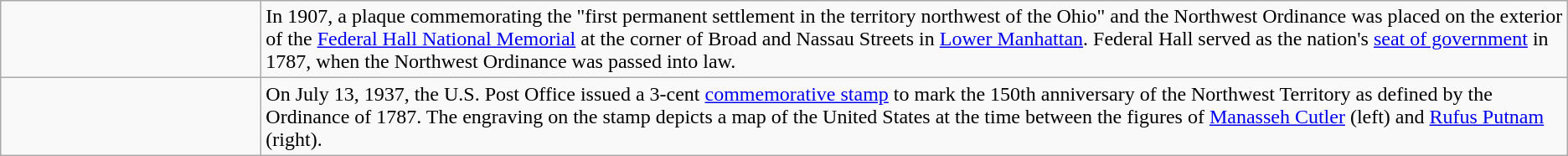<table class="wikitable">
<tr>
<td style="min-width:200px"></td>
<td>In 1907, a plaque commemorating the "first permanent settlement in the territory northwest of the Ohio" and the Northwest Ordinance was placed on the exterior of the <a href='#'>Federal Hall National Memorial</a> at the corner of Broad and Nassau Streets in <a href='#'>Lower Manhattan</a>. Federal Hall served as the nation's <a href='#'>seat of government</a> in 1787, when the Northwest Ordinance was passed into law.</td>
</tr>
<tr>
<td style="min-width:200px"></td>
<td>On July 13, 1937, the U.S. Post Office issued a 3-cent <a href='#'>commemorative stamp</a> to mark the 150th anniversary of the Northwest Territory as defined by the Ordinance of 1787. The engraving on the stamp depicts a map of the United States at the time between the figures of <a href='#'>Manasseh Cutler</a> (left) and <a href='#'>Rufus Putnam</a> (right).</td>
</tr>
</table>
